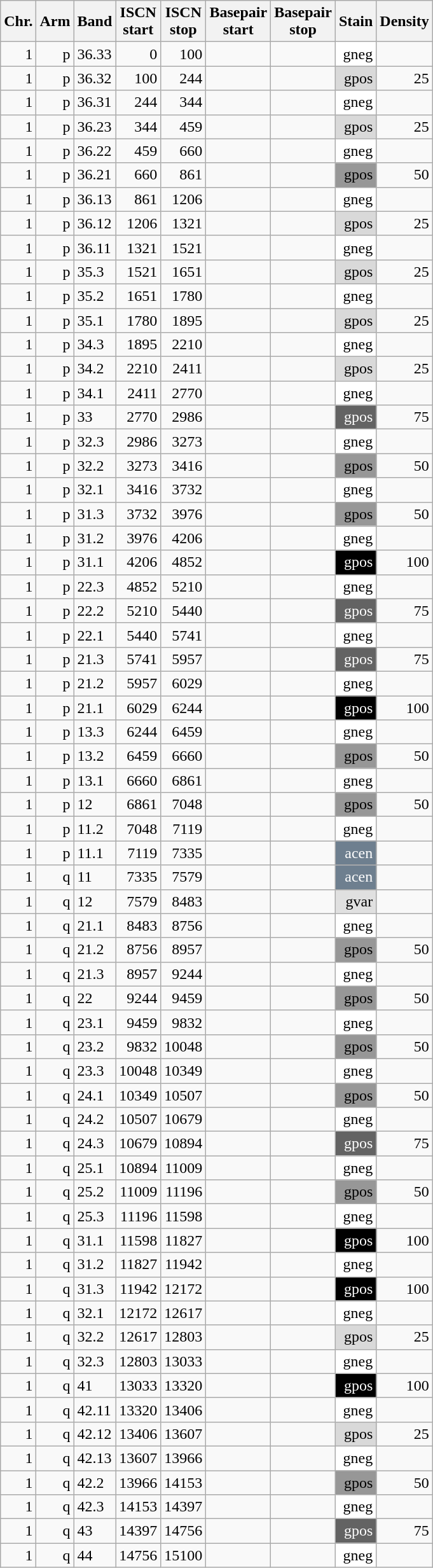<table class="wikitable" style="text-align:right">
<tr>
<th>Chr.</th>
<th>Arm</th>
<th>Band</th>
<th>ISCN<br>start</th>
<th>ISCN<br>stop</th>
<th>Basepair<br>start</th>
<th>Basepair<br>stop</th>
<th>Stain</th>
<th>Density</th>
</tr>
<tr>
<td>1</td>
<td>p</td>
<td style="text-align:left">36.33</td>
<td>0</td>
<td>100</td>
<td></td>
<td></td>
<td style="background:white">gneg</td>
<td></td>
</tr>
<tr>
<td>1</td>
<td>p</td>
<td style="text-align:left">36.32</td>
<td>100</td>
<td>244</td>
<td></td>
<td></td>
<td style="background:#d9d9d9">gpos</td>
<td>25</td>
</tr>
<tr>
<td>1</td>
<td>p</td>
<td style="text-align:left">36.31</td>
<td>244</td>
<td>344</td>
<td></td>
<td></td>
<td style="background:white">gneg</td>
<td></td>
</tr>
<tr>
<td>1</td>
<td>p</td>
<td style="text-align:left">36.23</td>
<td>344</td>
<td>459</td>
<td></td>
<td></td>
<td style="background:#d9d9d9">gpos</td>
<td>25</td>
</tr>
<tr>
<td>1</td>
<td>p</td>
<td style="text-align:left">36.22</td>
<td>459</td>
<td>660</td>
<td></td>
<td></td>
<td style="background:white">gneg</td>
<td></td>
</tr>
<tr>
<td>1</td>
<td>p</td>
<td style="text-align:left">36.21</td>
<td>660</td>
<td>861</td>
<td></td>
<td></td>
<td style="background:#979797">gpos</td>
<td>50</td>
</tr>
<tr>
<td>1</td>
<td>p</td>
<td style="text-align:left">36.13</td>
<td>861</td>
<td>1206</td>
<td></td>
<td></td>
<td style="background:white">gneg</td>
<td></td>
</tr>
<tr>
<td>1</td>
<td>p</td>
<td style="text-align:left">36.12</td>
<td>1206</td>
<td>1321</td>
<td></td>
<td></td>
<td style="background:#d9d9d9">gpos</td>
<td>25</td>
</tr>
<tr>
<td>1</td>
<td>p</td>
<td style="text-align:left">36.11</td>
<td>1321</td>
<td>1521</td>
<td></td>
<td></td>
<td style="background:white">gneg</td>
<td></td>
</tr>
<tr>
<td>1</td>
<td>p</td>
<td style="text-align:left">35.3</td>
<td>1521</td>
<td>1651</td>
<td></td>
<td></td>
<td style="background:#d9d9d9">gpos</td>
<td>25</td>
</tr>
<tr>
<td>1</td>
<td>p</td>
<td style="text-align:left">35.2</td>
<td>1651</td>
<td>1780</td>
<td></td>
<td></td>
<td style="background:white">gneg</td>
<td></td>
</tr>
<tr>
<td>1</td>
<td>p</td>
<td style="text-align:left">35.1</td>
<td>1780</td>
<td>1895</td>
<td></td>
<td></td>
<td style="background:#d9d9d9">gpos</td>
<td>25</td>
</tr>
<tr>
<td>1</td>
<td>p</td>
<td style="text-align:left">34.3</td>
<td>1895</td>
<td>2210</td>
<td></td>
<td></td>
<td style="background:white">gneg</td>
<td></td>
</tr>
<tr>
<td>1</td>
<td>p</td>
<td style="text-align:left">34.2</td>
<td>2210</td>
<td>2411</td>
<td></td>
<td></td>
<td style="background:#d9d9d9">gpos</td>
<td>25</td>
</tr>
<tr>
<td>1</td>
<td>p</td>
<td style="text-align:left">34.1</td>
<td>2411</td>
<td>2770</td>
<td></td>
<td></td>
<td style="background:white">gneg</td>
<td></td>
</tr>
<tr>
<td>1</td>
<td>p</td>
<td style="text-align:left">33</td>
<td>2770</td>
<td>2986</td>
<td></td>
<td></td>
<td style="background:#636363; color:white;">gpos</td>
<td>75</td>
</tr>
<tr>
<td>1</td>
<td>p</td>
<td style="text-align:left">32.3</td>
<td>2986</td>
<td>3273</td>
<td></td>
<td></td>
<td style="background:white">gneg</td>
<td></td>
</tr>
<tr>
<td>1</td>
<td>p</td>
<td style="text-align:left">32.2</td>
<td>3273</td>
<td>3416</td>
<td></td>
<td></td>
<td style="background:#979797">gpos</td>
<td>50</td>
</tr>
<tr>
<td>1</td>
<td>p</td>
<td style="text-align:left">32.1</td>
<td>3416</td>
<td>3732</td>
<td></td>
<td></td>
<td style="background:white">gneg</td>
<td></td>
</tr>
<tr>
<td>1</td>
<td>p</td>
<td style="text-align:left">31.3</td>
<td>3732</td>
<td>3976</td>
<td></td>
<td></td>
<td style="background:#979797">gpos</td>
<td>50</td>
</tr>
<tr>
<td>1</td>
<td>p</td>
<td style="text-align:left">31.2</td>
<td>3976</td>
<td>4206</td>
<td></td>
<td></td>
<td style="background:white">gneg</td>
<td></td>
</tr>
<tr>
<td>1</td>
<td>p</td>
<td style="text-align:left">31.1</td>
<td>4206</td>
<td>4852</td>
<td></td>
<td></td>
<td style="background:black; color:white;">gpos</td>
<td>100</td>
</tr>
<tr>
<td>1</td>
<td>p</td>
<td style="text-align:left">22.3</td>
<td>4852</td>
<td>5210</td>
<td></td>
<td></td>
<td style="background:white">gneg</td>
<td></td>
</tr>
<tr>
<td>1</td>
<td>p</td>
<td style="text-align:left">22.2</td>
<td>5210</td>
<td>5440</td>
<td></td>
<td></td>
<td style="background:#636363; color:white;">gpos</td>
<td>75</td>
</tr>
<tr>
<td>1</td>
<td>p</td>
<td style="text-align:left">22.1</td>
<td>5440</td>
<td>5741</td>
<td></td>
<td></td>
<td style="background:white">gneg</td>
<td></td>
</tr>
<tr>
<td>1</td>
<td>p</td>
<td style="text-align:left">21.3</td>
<td>5741</td>
<td>5957</td>
<td></td>
<td></td>
<td style="background:#636363; color:white;">gpos</td>
<td>75</td>
</tr>
<tr>
<td>1</td>
<td>p</td>
<td style="text-align:left">21.2</td>
<td>5957</td>
<td>6029</td>
<td></td>
<td></td>
<td style="background:white">gneg</td>
<td></td>
</tr>
<tr>
<td>1</td>
<td>p</td>
<td style="text-align:left">21.1</td>
<td>6029</td>
<td>6244</td>
<td></td>
<td></td>
<td style="background:black; color:white;">gpos</td>
<td>100</td>
</tr>
<tr>
<td>1</td>
<td>p</td>
<td style="text-align:left">13.3</td>
<td>6244</td>
<td>6459</td>
<td></td>
<td></td>
<td style="background:white">gneg</td>
<td></td>
</tr>
<tr>
<td>1</td>
<td>p</td>
<td style="text-align:left">13.2</td>
<td>6459</td>
<td>6660</td>
<td></td>
<td></td>
<td style="background:#979797">gpos</td>
<td>50</td>
</tr>
<tr>
<td>1</td>
<td>p</td>
<td style="text-align:left">13.1</td>
<td>6660</td>
<td>6861</td>
<td></td>
<td></td>
<td style="background:white">gneg</td>
<td></td>
</tr>
<tr>
<td>1</td>
<td>p</td>
<td style="text-align:left">12</td>
<td>6861</td>
<td>7048</td>
<td></td>
<td></td>
<td style="background:#979797">gpos</td>
<td>50</td>
</tr>
<tr>
<td>1</td>
<td>p</td>
<td style="text-align:left">11.2</td>
<td>7048</td>
<td>7119</td>
<td></td>
<td></td>
<td style="background:white">gneg</td>
<td></td>
</tr>
<tr>
<td>1</td>
<td>p</td>
<td style="text-align:left">11.1</td>
<td>7119</td>
<td>7335</td>
<td></td>
<td></td>
<td style="background:#6e7f8f; color:white;">acen</td>
<td></td>
</tr>
<tr>
<td>1</td>
<td>q</td>
<td style="text-align:left">11</td>
<td>7335</td>
<td>7579</td>
<td></td>
<td></td>
<td style="background:#6e7f8f; color:white;">acen</td>
<td></td>
</tr>
<tr>
<td>1</td>
<td>q</td>
<td style="text-align:left">12</td>
<td>7579</td>
<td>8483</td>
<td></td>
<td></td>
<td style="background:#e0e0e0">gvar</td>
<td></td>
</tr>
<tr>
<td>1</td>
<td>q</td>
<td style="text-align:left">21.1</td>
<td>8483</td>
<td>8756</td>
<td></td>
<td></td>
<td style="background:white">gneg</td>
<td></td>
</tr>
<tr>
<td>1</td>
<td>q</td>
<td style="text-align:left">21.2</td>
<td>8756</td>
<td>8957</td>
<td></td>
<td></td>
<td style="background:#979797">gpos</td>
<td>50</td>
</tr>
<tr>
<td>1</td>
<td>q</td>
<td style="text-align:left">21.3</td>
<td>8957</td>
<td>9244</td>
<td></td>
<td></td>
<td style="background:white">gneg</td>
<td></td>
</tr>
<tr>
<td>1</td>
<td>q</td>
<td style="text-align:left">22</td>
<td>9244</td>
<td>9459</td>
<td></td>
<td></td>
<td style="background:#979797">gpos</td>
<td>50</td>
</tr>
<tr>
<td>1</td>
<td>q</td>
<td style="text-align:left">23.1</td>
<td>9459</td>
<td>9832</td>
<td></td>
<td></td>
<td style="background:white">gneg</td>
<td></td>
</tr>
<tr>
<td>1</td>
<td>q</td>
<td style="text-align:left">23.2</td>
<td>9832</td>
<td>10048</td>
<td></td>
<td></td>
<td style="background:#979797">gpos</td>
<td>50</td>
</tr>
<tr>
<td>1</td>
<td>q</td>
<td style="text-align:left">23.3</td>
<td>10048</td>
<td>10349</td>
<td></td>
<td></td>
<td style="background:white">gneg</td>
<td></td>
</tr>
<tr>
<td>1</td>
<td>q</td>
<td style="text-align:left">24.1</td>
<td>10349</td>
<td>10507</td>
<td></td>
<td></td>
<td style="background:#979797">gpos</td>
<td>50</td>
</tr>
<tr>
<td>1</td>
<td>q</td>
<td style="text-align:left">24.2</td>
<td>10507</td>
<td>10679</td>
<td></td>
<td></td>
<td style="background:white">gneg</td>
<td></td>
</tr>
<tr>
<td>1</td>
<td>q</td>
<td style="text-align:left">24.3</td>
<td>10679</td>
<td>10894</td>
<td></td>
<td></td>
<td style="background:#636363; color:white;">gpos</td>
<td>75</td>
</tr>
<tr>
<td>1</td>
<td>q</td>
<td style="text-align:left">25.1</td>
<td>10894</td>
<td>11009</td>
<td></td>
<td></td>
<td style="background:white">gneg</td>
<td></td>
</tr>
<tr>
<td>1</td>
<td>q</td>
<td style="text-align:left">25.2</td>
<td>11009</td>
<td>11196</td>
<td></td>
<td></td>
<td style="background:#979797">gpos</td>
<td>50</td>
</tr>
<tr>
<td>1</td>
<td>q</td>
<td style="text-align:left">25.3</td>
<td>11196</td>
<td>11598</td>
<td></td>
<td></td>
<td style="background:white">gneg</td>
<td></td>
</tr>
<tr>
<td>1</td>
<td>q</td>
<td style="text-align:left">31.1</td>
<td>11598</td>
<td>11827</td>
<td></td>
<td></td>
<td style="background:black; color:white;">gpos</td>
<td>100</td>
</tr>
<tr>
<td>1</td>
<td>q</td>
<td style="text-align:left">31.2</td>
<td>11827</td>
<td>11942</td>
<td></td>
<td></td>
<td style="background:white">gneg</td>
<td></td>
</tr>
<tr>
<td>1</td>
<td>q</td>
<td style="text-align:left">31.3</td>
<td>11942</td>
<td>12172</td>
<td></td>
<td></td>
<td style="background:black; color:white;">gpos</td>
<td>100</td>
</tr>
<tr>
<td>1</td>
<td>q</td>
<td style="text-align:left">32.1</td>
<td>12172</td>
<td>12617</td>
<td></td>
<td></td>
<td style="background:white">gneg</td>
<td></td>
</tr>
<tr>
<td>1</td>
<td>q</td>
<td style="text-align:left">32.2</td>
<td>12617</td>
<td>12803</td>
<td></td>
<td></td>
<td style="background:#d9d9d9">gpos</td>
<td>25</td>
</tr>
<tr>
<td>1</td>
<td>q</td>
<td style="text-align:left">32.3</td>
<td>12803</td>
<td>13033</td>
<td></td>
<td></td>
<td style="background:white">gneg</td>
<td></td>
</tr>
<tr>
<td>1</td>
<td>q</td>
<td style="text-align:left">41</td>
<td>13033</td>
<td>13320</td>
<td></td>
<td></td>
<td style="background:black; color:white;">gpos</td>
<td>100</td>
</tr>
<tr>
<td>1</td>
<td>q</td>
<td style="text-align:left">42.11</td>
<td>13320</td>
<td>13406</td>
<td></td>
<td></td>
<td style="background:white">gneg</td>
<td></td>
</tr>
<tr>
<td>1</td>
<td>q</td>
<td style="text-align:left">42.12</td>
<td>13406</td>
<td>13607</td>
<td></td>
<td></td>
<td style="background:#d9d9d9">gpos</td>
<td>25</td>
</tr>
<tr>
<td>1</td>
<td>q</td>
<td style="text-align:left">42.13</td>
<td>13607</td>
<td>13966</td>
<td></td>
<td></td>
<td style="background:white">gneg</td>
<td></td>
</tr>
<tr>
<td>1</td>
<td>q</td>
<td style="text-align:left">42.2</td>
<td>13966</td>
<td>14153</td>
<td></td>
<td></td>
<td style="background:#979797">gpos</td>
<td>50</td>
</tr>
<tr>
<td>1</td>
<td>q</td>
<td style="text-align:left">42.3</td>
<td>14153</td>
<td>14397</td>
<td></td>
<td></td>
<td style="background:white">gneg</td>
<td></td>
</tr>
<tr>
<td>1</td>
<td>q</td>
<td style="text-align:left">43</td>
<td>14397</td>
<td>14756</td>
<td></td>
<td></td>
<td style="background:#636363; color:white;">gpos</td>
<td>75</td>
</tr>
<tr>
<td>1</td>
<td>q</td>
<td style="text-align:left">44</td>
<td>14756</td>
<td>15100</td>
<td></td>
<td></td>
<td style="background:white">gneg</td>
<td></td>
</tr>
</table>
